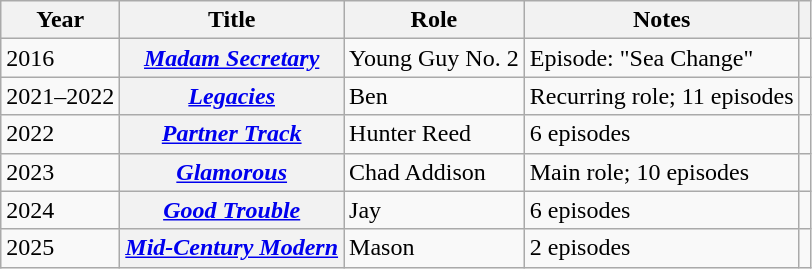<table class="wikitable plainrowheaders sortable">
<tr>
<th>Year</th>
<th>Title</th>
<th>Role</th>
<th class="unsortable">Notes</th>
<th class="unsortable"></th>
</tr>
<tr>
<td>2016</td>
<th scope="row"><em><a href='#'>Madam Secretary</a></em></th>
<td>Young Guy No. 2</td>
<td>Episode: "Sea Change"</td>
<td align="center"></td>
</tr>
<tr>
<td>2021–2022</td>
<th scope="row"><em><a href='#'>Legacies</a></em></th>
<td>Ben</td>
<td>Recurring role; 11 episodes</td>
<td align="center"></td>
</tr>
<tr>
<td>2022</td>
<th scope="row"><em><a href='#'>Partner Track</a></em></th>
<td>Hunter Reed</td>
<td>6 episodes</td>
<td align="center"></td>
</tr>
<tr>
<td>2023</td>
<th scope="row"><em><a href='#'>Glamorous</a></em></th>
<td>Chad Addison</td>
<td>Main role; 10 episodes</td>
<td align="center"></td>
</tr>
<tr>
<td>2024</td>
<th scope="row"><em><a href='#'>Good Trouble</a></em></th>
<td>Jay</td>
<td>6 episodes</td>
<td align="center"></td>
</tr>
<tr>
<td>2025</td>
<th scope="row"><em> <a href='#'>Mid-Century Modern</a></em></th>
<td>Mason</td>
<td>2 episodes</td>
<td align="center"></td>
</tr>
</table>
